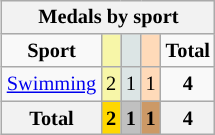<table class="wikitable" style="font-size:85%; float:right;">
<tr style="background:#efefef;">
<th colspan=7>Medals by sport</th>
</tr>
<tr style="text-align:center">
<td><strong>Sport</strong></td>
<td style="background:#f7f6a8"></td>
<td style="background:#dce5e5"></td>
<td style="background:#ffdab9"></td>
<td><strong>Total</strong></td>
</tr>
<tr style="text-align:center">
<td><a href='#'>Swimming</a></td>
<td bgcolor=F7F6A8>2</td>
<td bgcolor=DCE5E5>1</td>
<td bgcolor=FFDAB9>1</td>
<td><strong>4</strong></td>
</tr>
<tr style="text-align:center">
<th>Total</th>
<th style="background:gold">2</th>
<th style="background:silver">1</th>
<th style="background:#c96">1</th>
<th>4</th>
</tr>
</table>
